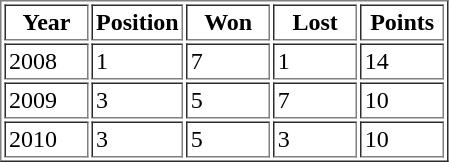<table border="1" cellpadding="2">
<tr>
<th width="50">Year</th>
<th width="50">Position</th>
<th width="50">Won</th>
<th width="50">Lost</th>
<th width="50">Points</th>
</tr>
<tr>
<td>2008</td>
<td>1</td>
<td>7</td>
<td>1</td>
<td>14</td>
</tr>
<tr>
<td>2009</td>
<td>3</td>
<td>5</td>
<td>7</td>
<td>10</td>
</tr>
<tr>
<td>2010</td>
<td>3</td>
<td>5</td>
<td>3</td>
<td>10</td>
</tr>
</table>
